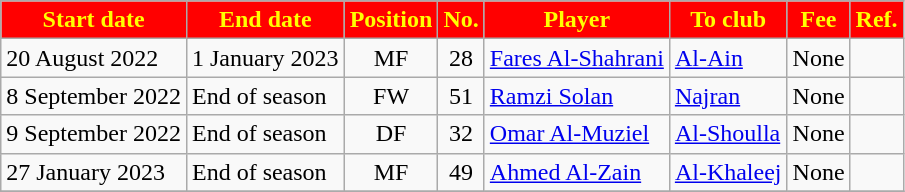<table class="wikitable sortable">
<tr>
<th style="background:red; color:yellow;"><strong>Start date</strong></th>
<th style="background:red; color:yellow;"><strong>End date</strong></th>
<th style="background:red; color:yellow;"><strong>Position</strong></th>
<th style="background:red; color:yellow;"><strong>No.</strong></th>
<th style="background:red; color:yellow;"><strong>Player</strong></th>
<th style="background:red; color:yellow;"><strong>To club</strong></th>
<th style="background:red; color:yellow;"><strong>Fee</strong></th>
<th style="background:red; color:yellow;"><strong>Ref.</strong></th>
</tr>
<tr>
<td>20 August 2022</td>
<td>1 January 2023</td>
<td style="text-align:center;">MF</td>
<td style="text-align:center;">28</td>
<td style="text-align:left;"> <a href='#'>Fares Al-Shahrani</a></td>
<td style="text-align:left;"> <a href='#'>Al-Ain</a></td>
<td>None</td>
<td></td>
</tr>
<tr>
<td>8 September 2022</td>
<td>End of season</td>
<td style="text-align:center;">FW</td>
<td style="text-align:center;">51</td>
<td style="text-align:left;"> <a href='#'>Ramzi Solan</a></td>
<td style="text-align:left;"> <a href='#'>Najran</a></td>
<td>None</td>
<td></td>
</tr>
<tr>
<td>9 September 2022</td>
<td>End of season</td>
<td style="text-align:center;">DF</td>
<td style="text-align:center;">32</td>
<td style="text-align:left;"> <a href='#'>Omar Al-Muziel</a></td>
<td style="text-align:left;"> <a href='#'>Al-Shoulla</a></td>
<td>None</td>
<td></td>
</tr>
<tr>
<td>27 January 2023</td>
<td>End of season</td>
<td style="text-align:center;">MF</td>
<td style="text-align:center;">49</td>
<td style="text-align:left;"> <a href='#'>Ahmed Al-Zain</a></td>
<td style="text-align:left;"> <a href='#'>Al-Khaleej</a></td>
<td>None</td>
<td></td>
</tr>
<tr>
</tr>
</table>
